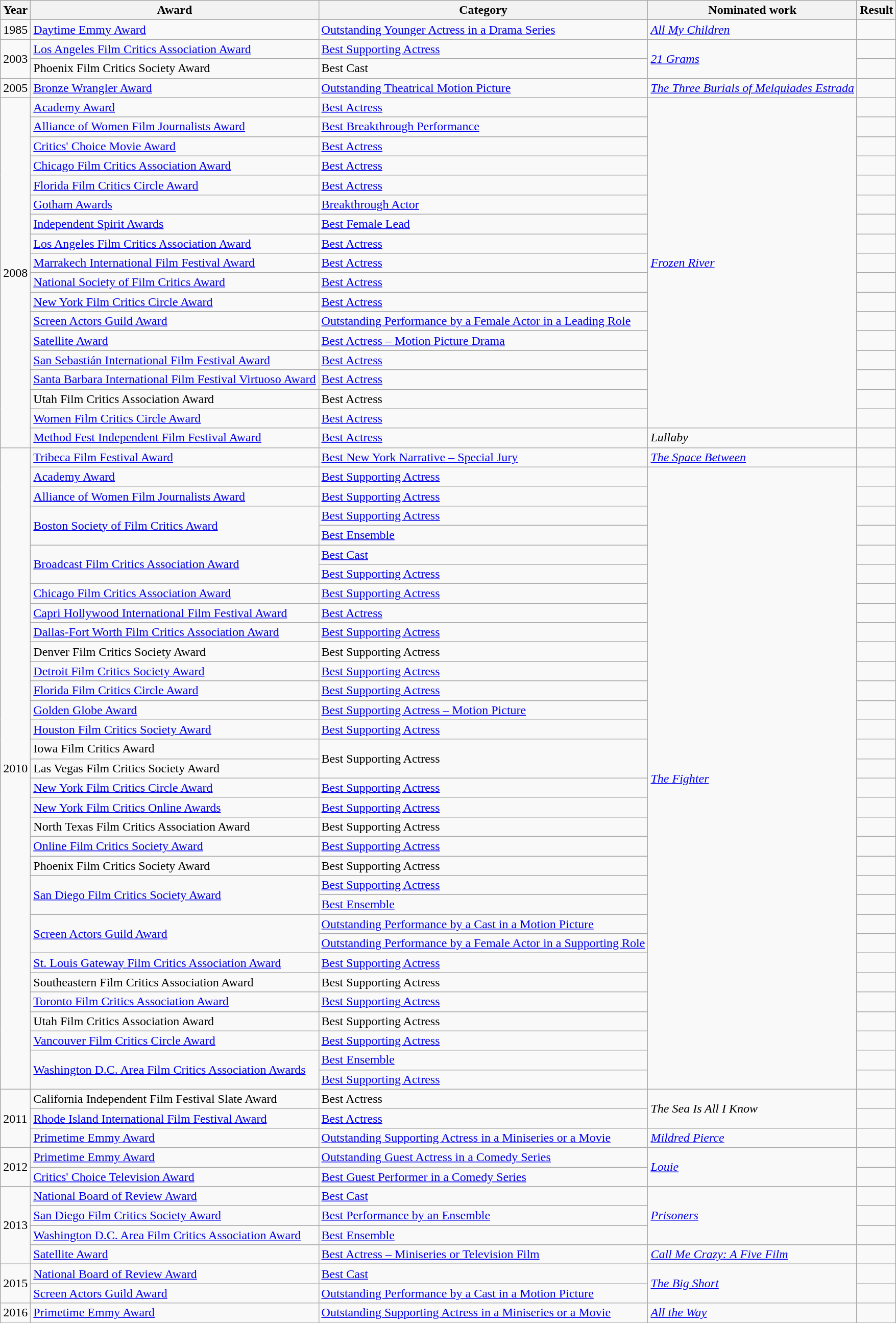<table class="wikitable sortable">
<tr>
<th>Year</th>
<th>Award</th>
<th>Category</th>
<th>Nominated work</th>
<th>Result</th>
</tr>
<tr>
<td>1985</td>
<td><a href='#'>Daytime Emmy Award</a></td>
<td><a href='#'>Outstanding Younger Actress in a Drama Series</a></td>
<td><div><em><a href='#'>All My Children</a></em></div></td>
<td></td>
</tr>
<tr>
<td rowspan=2>2003</td>
<td><a href='#'>Los Angeles Film Critics Association Award</a></td>
<td><a href='#'>Best Supporting Actress</a></td>
<td rowspan=2><div><em><a href='#'>21 Grams</a></em></div></td>
<td></td>
</tr>
<tr>
<td>Phoenix Film Critics Society Award</td>
<td>Best Cast</td>
<td></td>
</tr>
<tr>
<td>2005</td>
<td><a href='#'>Bronze Wrangler Award</a></td>
<td><a href='#'>Outstanding Theatrical Motion Picture</a></td>
<td><div><em><a href='#'>The Three Burials of Melquiades Estrada</a></em></div></td>
<td></td>
</tr>
<tr>
<td rowspan=18>2008</td>
<td><a href='#'>Academy Award</a></td>
<td><a href='#'>Best Actress</a></td>
<td rowspan=17><div><em><a href='#'>Frozen River</a></em></div></td>
<td></td>
</tr>
<tr>
<td><a href='#'>Alliance of Women Film Journalists Award</a></td>
<td><a href='#'>Best Breakthrough Performance</a></td>
<td></td>
</tr>
<tr>
<td><a href='#'>Critics' Choice Movie Award</a></td>
<td><a href='#'>Best Actress</a></td>
<td></td>
</tr>
<tr>
<td><a href='#'>Chicago Film Critics Association Award</a></td>
<td><a href='#'>Best Actress</a></td>
<td></td>
</tr>
<tr>
<td><a href='#'>Florida Film Critics Circle Award</a></td>
<td><a href='#'>Best Actress</a></td>
<td></td>
</tr>
<tr>
<td><a href='#'>Gotham Awards</a></td>
<td><a href='#'>Breakthrough Actor</a></td>
<td></td>
</tr>
<tr>
<td><a href='#'>Independent Spirit Awards</a></td>
<td><a href='#'>Best Female Lead</a></td>
<td></td>
</tr>
<tr>
<td><a href='#'>Los Angeles Film Critics Association Award</a></td>
<td><a href='#'>Best Actress</a></td>
<td></td>
</tr>
<tr>
<td><a href='#'>Marrakech International Film Festival Award</a></td>
<td><a href='#'>Best Actress</a></td>
<td></td>
</tr>
<tr>
<td><a href='#'>National Society of Film Critics Award</a></td>
<td><a href='#'>Best Actress</a></td>
<td></td>
</tr>
<tr>
<td><a href='#'>New York Film Critics Circle Award</a></td>
<td><a href='#'>Best Actress</a></td>
<td></td>
</tr>
<tr>
<td><a href='#'>Screen Actors Guild Award</a></td>
<td><a href='#'>Outstanding Performance by a Female Actor in a Leading Role</a></td>
<td></td>
</tr>
<tr>
<td><a href='#'>Satellite Award</a></td>
<td><a href='#'>Best Actress – Motion Picture Drama</a></td>
<td></td>
</tr>
<tr>
<td><a href='#'>San Sebastián International Film Festival Award</a></td>
<td><a href='#'>Best Actress</a></td>
<td></td>
</tr>
<tr>
<td><a href='#'>Santa Barbara International Film Festival Virtuoso Award</a></td>
<td><a href='#'>Best Actress</a></td>
<td></td>
</tr>
<tr>
<td>Utah Film Critics Association Award</td>
<td>Best Actress</td>
<td></td>
</tr>
<tr>
<td><a href='#'>Women Film Critics Circle Award</a></td>
<td><a href='#'>Best Actress</a></td>
<td></td>
</tr>
<tr>
<td><a href='#'>Method Fest Independent Film Festival Award</a></td>
<td><a href='#'>Best Actress</a></td>
<td><div><em>Lullaby</em></div></td>
<td></td>
</tr>
<tr>
<td rowspan=33>2010</td>
<td><a href='#'>Tribeca Film Festival Award</a></td>
<td><a href='#'>Best New York Narrative – Special Jury</a></td>
<td><div><em><a href='#'>The Space Between</a></em></div></td>
<td></td>
</tr>
<tr>
<td><a href='#'>Academy Award</a></td>
<td><a href='#'>Best Supporting Actress</a></td>
<td rowspan=32><div><em><a href='#'>The Fighter</a></em></div></td>
<td></td>
</tr>
<tr>
<td><a href='#'>Alliance of Women Film Journalists Award</a></td>
<td><a href='#'>Best Supporting Actress</a></td>
<td></td>
</tr>
<tr>
<td rowspan=2><a href='#'>Boston Society of Film Critics Award</a></td>
<td><a href='#'>Best Supporting Actress</a></td>
<td></td>
</tr>
<tr>
<td><a href='#'>Best Ensemble</a></td>
<td></td>
</tr>
<tr>
<td rowspan=2><a href='#'>Broadcast Film Critics Association Award</a></td>
<td><a href='#'>Best Cast</a></td>
<td></td>
</tr>
<tr>
<td><a href='#'>Best Supporting Actress</a></td>
<td></td>
</tr>
<tr>
<td><a href='#'>Chicago Film Critics Association Award</a></td>
<td><a href='#'>Best Supporting Actress</a></td>
<td></td>
</tr>
<tr>
<td><a href='#'>Capri Hollywood International Film Festival Award</a></td>
<td><a href='#'>Best Actress</a></td>
<td></td>
</tr>
<tr>
<td><a href='#'>Dallas-Fort Worth Film Critics Association Award</a></td>
<td><a href='#'>Best Supporting Actress</a></td>
<td></td>
</tr>
<tr>
<td>Denver Film Critics Society Award</td>
<td>Best Supporting Actress</td>
<td></td>
</tr>
<tr>
<td><a href='#'>Detroit Film Critics Society Award</a></td>
<td><a href='#'>Best Supporting Actress</a></td>
<td></td>
</tr>
<tr>
<td><a href='#'>Florida Film Critics Circle Award</a></td>
<td><a href='#'>Best Supporting Actress</a></td>
<td></td>
</tr>
<tr>
<td><a href='#'>Golden Globe Award</a></td>
<td><a href='#'>Best Supporting Actress – Motion Picture</a></td>
<td></td>
</tr>
<tr>
<td><a href='#'>Houston Film Critics Society Award</a></td>
<td><a href='#'>Best Supporting Actress</a></td>
<td></td>
</tr>
<tr>
<td>Iowa Film Critics Award</td>
<td rowspan=2>Best Supporting Actress</td>
<td></td>
</tr>
<tr>
<td>Las Vegas Film Critics Society Award</td>
<td></td>
</tr>
<tr>
<td><a href='#'>New York Film Critics Circle Award</a></td>
<td><a href='#'>Best Supporting Actress</a></td>
<td></td>
</tr>
<tr>
<td><a href='#'>New York Film Critics Online Awards</a></td>
<td><a href='#'>Best Supporting Actress</a></td>
<td></td>
</tr>
<tr>
<td>North Texas Film Critics Association Award</td>
<td>Best Supporting Actress</td>
<td></td>
</tr>
<tr>
<td><a href='#'>Online Film Critics Society Award</a></td>
<td><a href='#'>Best Supporting Actress</a></td>
<td></td>
</tr>
<tr>
<td>Phoenix Film Critics Society Award</td>
<td>Best Supporting Actress</td>
<td></td>
</tr>
<tr>
<td rowspan=2><a href='#'>San Diego Film Critics Society Award</a></td>
<td><a href='#'>Best Supporting Actress</a></td>
<td></td>
</tr>
<tr>
<td><a href='#'>Best Ensemble</a></td>
<td></td>
</tr>
<tr>
<td rowspan=2><a href='#'>Screen Actors Guild Award</a></td>
<td><a href='#'>Outstanding Performance by a Cast in a Motion Picture</a></td>
<td></td>
</tr>
<tr>
<td><a href='#'>Outstanding Performance by a Female Actor in a Supporting Role</a></td>
<td></td>
</tr>
<tr>
<td><a href='#'>St. Louis Gateway Film Critics Association Award</a></td>
<td><a href='#'>Best Supporting Actress</a></td>
<td></td>
</tr>
<tr>
<td>Southeastern Film Critics Association Award</td>
<td>Best Supporting Actress</td>
<td></td>
</tr>
<tr>
<td><a href='#'>Toronto Film Critics Association Award</a></td>
<td><a href='#'>Best Supporting Actress</a></td>
<td></td>
</tr>
<tr>
<td>Utah Film Critics Association Award</td>
<td>Best Supporting Actress</td>
<td></td>
</tr>
<tr>
<td><a href='#'>Vancouver Film Critics Circle Award</a></td>
<td><a href='#'>Best Supporting Actress</a></td>
<td></td>
</tr>
<tr>
<td rowspan=2><a href='#'>Washington D.C. Area Film Critics Association Awards</a></td>
<td><a href='#'>Best Ensemble</a></td>
<td></td>
</tr>
<tr>
<td><a href='#'>Best Supporting Actress</a></td>
<td></td>
</tr>
<tr>
<td rowspan=3>2011</td>
<td>California Independent Film Festival Slate Award</td>
<td>Best Actress</td>
<td rowspan=2><div><em>The Sea Is All I Know</em></div></td>
<td></td>
</tr>
<tr>
<td><a href='#'>Rhode Island International Film Festival Award</a></td>
<td><a href='#'>Best Actress</a></td>
<td></td>
</tr>
<tr>
<td><a href='#'>Primetime Emmy Award</a></td>
<td><a href='#'>Outstanding Supporting Actress in a Miniseries or a Movie</a></td>
<td><div><em><a href='#'>Mildred Pierce</a></em></div></td>
<td></td>
</tr>
<tr>
<td rowspan=2>2012</td>
<td><a href='#'>Primetime Emmy Award</a></td>
<td><a href='#'>Outstanding Guest Actress in a Comedy Series</a></td>
<td rowspan=2><div><em><a href='#'>Louie</a></em></div></td>
<td></td>
</tr>
<tr>
<td><a href='#'>Critics' Choice Television Award</a></td>
<td><a href='#'>Best Guest Performer in a Comedy Series</a></td>
<td></td>
</tr>
<tr>
<td rowspan=4>2013</td>
<td><a href='#'>National Board of Review Award</a></td>
<td><a href='#'>Best Cast</a></td>
<td rowspan=3><div><em><a href='#'>Prisoners</a></em></div></td>
<td></td>
</tr>
<tr>
<td><a href='#'>San Diego Film Critics Society Award</a></td>
<td><a href='#'>Best Performance by an Ensemble</a></td>
<td></td>
</tr>
<tr>
<td><a href='#'>Washington D.C. Area Film Critics Association Award</a></td>
<td><a href='#'>Best Ensemble</a></td>
<td></td>
</tr>
<tr>
<td><a href='#'>Satellite Award</a></td>
<td><a href='#'>Best Actress – Miniseries or Television Film</a></td>
<td><div><em><a href='#'>Call Me Crazy: A Five Film</a></em></div></td>
<td></td>
</tr>
<tr>
<td rowspan=2>2015</td>
<td><a href='#'>National Board of Review Award</a></td>
<td><a href='#'>Best Cast</a></td>
<td rowspan=2><div><em><a href='#'>The Big Short</a></em></div></td>
<td></td>
</tr>
<tr>
<td><a href='#'>Screen Actors Guild Award</a></td>
<td><a href='#'>Outstanding Performance by a Cast in a Motion Picture</a></td>
<td></td>
</tr>
<tr>
<td>2016</td>
<td><a href='#'>Primetime Emmy Award</a></td>
<td><a href='#'>Outstanding Supporting Actress in a Miniseries or a Movie</a></td>
<td><div><em><a href='#'>All the Way</a></em></div></td>
<td></td>
</tr>
</table>
